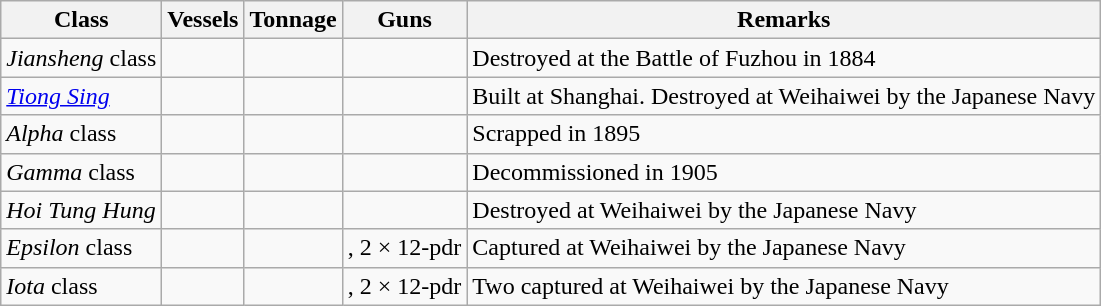<table class="wikitable" style="text-align:left">
<tr>
<th>Class</th>
<th>Vessels</th>
<th>Tonnage</th>
<th>Guns</th>
<th>Remarks</th>
</tr>
<tr>
<td><em>Jiansheng</em> class</td>
<td></td>
<td></td>
<td></td>
<td>Destroyed at the Battle of Fuzhou in 1884</td>
</tr>
<tr>
<td><a href='#'><em>Tiong Sing</em></a></td>
<td></td>
<td></td>
<td></td>
<td>Built at Shanghai. Destroyed at Weihaiwei by the Japanese Navy</td>
</tr>
<tr>
<td><em>Alpha</em> class</td>
<td></td>
<td></td>
<td></td>
<td>Scrapped in 1895</td>
</tr>
<tr>
<td><em>Gamma</em> class</td>
<td></td>
<td></td>
<td></td>
<td>Decommissioned in 1905</td>
</tr>
<tr>
<td><em>Hoi Tung Hung</em></td>
<td></td>
<td></td>
<td></td>
<td>Destroyed at Weihaiwei by the Japanese Navy</td>
</tr>
<tr>
<td><em>Epsilon</em> class</td>
<td></td>
<td></td>
<td>, 2 × 12-pdr</td>
<td>Captured at Weihaiwei by the Japanese Navy</td>
</tr>
<tr>
<td><em>Iota</em> class</td>
<td></td>
<td></td>
<td>, 2 × 12-pdr</td>
<td>Two captured at Weihaiwei by the Japanese Navy</td>
</tr>
</table>
